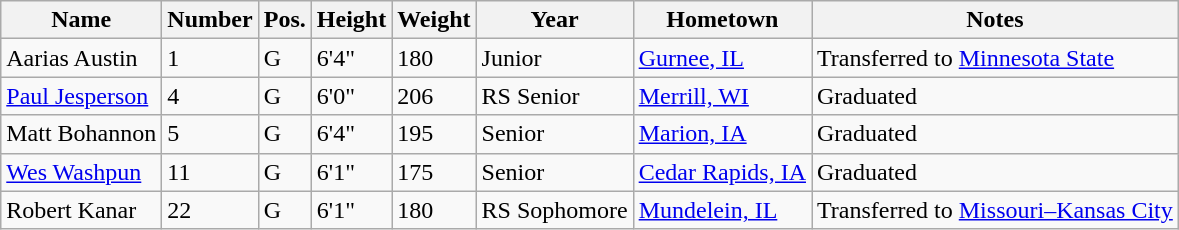<table class="wikitable sortable" border="1">
<tr>
<th>Name</th>
<th>Number</th>
<th>Pos.</th>
<th>Height</th>
<th>Weight</th>
<th>Year</th>
<th>Hometown</th>
<th class="unsortable">Notes</th>
</tr>
<tr>
<td>Aarias Austin</td>
<td>1</td>
<td>G</td>
<td>6'4"</td>
<td>180</td>
<td>Junior</td>
<td><a href='#'>Gurnee, IL</a></td>
<td>Transferred to <a href='#'>Minnesota State</a></td>
</tr>
<tr>
<td><a href='#'>Paul Jesperson</a></td>
<td>4</td>
<td>G</td>
<td>6'0"</td>
<td>206</td>
<td>RS Senior</td>
<td><a href='#'>Merrill, WI</a></td>
<td>Graduated</td>
</tr>
<tr>
<td>Matt Bohannon</td>
<td>5</td>
<td>G</td>
<td>6'4"</td>
<td>195</td>
<td>Senior</td>
<td><a href='#'>Marion, IA</a></td>
<td>Graduated</td>
</tr>
<tr>
<td><a href='#'>Wes Washpun</a></td>
<td>11</td>
<td>G</td>
<td>6'1"</td>
<td>175</td>
<td>Senior</td>
<td><a href='#'>Cedar Rapids, IA</a></td>
<td>Graduated</td>
</tr>
<tr>
<td>Robert Kanar</td>
<td>22</td>
<td>G</td>
<td>6'1"</td>
<td>180</td>
<td>RS Sophomore</td>
<td><a href='#'>Mundelein, IL</a></td>
<td>Transferred to <a href='#'>Missouri–Kansas City</a></td>
</tr>
</table>
